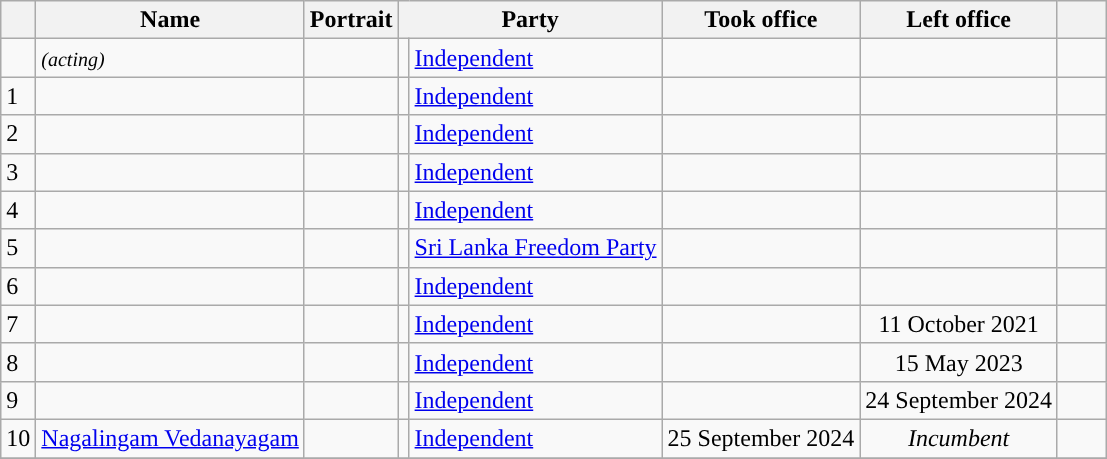<table class="wikitable plainrowheaders sortable" style="font-size:100%; text-align:left;">
<tr>
<th scope=col></th>
<th scope=col>Name</th>
<th scope=col class=unsortable>Portrait</th>
<th scope=col colspan="2">Party</th>
<th scope=col>Took office</th>
<th scope=col>Left office</th>
<th scope=col width=25px class=unsortable></th>
</tr>
<tr>
<td></td>
<td> <small><em>(acting)</em></small></td>
<td align=center></td>
<td !align="center" style="background:"></td>
<td><a href='#'>Independent</a></td>
<td align=center></td>
<td align=center></td>
<td align=center></td>
</tr>
<tr>
<td>1</td>
<td></td>
<td align=center></td>
<td !align="center" style="background:"></td>
<td><a href='#'>Independent</a></td>
<td align=center></td>
<td align=center></td>
<td align=center></td>
</tr>
<tr>
<td>2</td>
<td></td>
<td align=center></td>
<td !align="center" style="background:"></td>
<td><a href='#'>Independent</a></td>
<td align=center></td>
<td align=center></td>
<td align=center></td>
</tr>
<tr>
<td>3</td>
<td></td>
<td align=center></td>
<td !align="center" style="background:"></td>
<td><a href='#'>Independent</a></td>
<td align=center></td>
<td align=center></td>
<td align=center></td>
</tr>
<tr>
<td>4</td>
<td></td>
<td align=center></td>
<td !align="center" style="background:"></td>
<td><a href='#'>Independent</a></td>
<td align=center></td>
<td align=center></td>
<td align=center></td>
</tr>
<tr>
<td>5</td>
<td></td>
<td align=center></td>
<td !align="center" style="background:"></td>
<td><a href='#'>Sri Lanka Freedom Party</a></td>
<td align=center></td>
<td align=center></td>
<td align=center></td>
</tr>
<tr>
<td>6</td>
<td></td>
<td align=center></td>
<td !align="center" style="background:"></td>
<td><a href='#'>Independent</a></td>
<td align=center></td>
<td align=center></td>
<td align=center></td>
</tr>
<tr>
<td>7</td>
<td></td>
<td align=center></td>
<td !align="center" style="background:"></td>
<td><a href='#'>Independent</a></td>
<td align=center></td>
<td align="center">11 October 2021</td>
<td align=center></td>
</tr>
<tr>
<td>8</td>
<td></td>
<td align=center></td>
<td !align="center" style="background:"></td>
<td><a href='#'>Independent</a></td>
<td align=center></td>
<td align="center">15 May 2023</td>
<td align=center></td>
</tr>
<tr>
<td>9</td>
<td></td>
<td align=center></td>
<td !align="center" style="background:"></td>
<td><a href='#'>Independent</a></td>
<td align=center></td>
<td align="center">24 September 2024</td>
<td align="center"></td>
</tr>
<tr>
<td>10</td>
<td><a href='#'>Nagalingam Vedanayagam</a></td>
<td></td>
<td !align="center" style="background:"></td>
<td><a href='#'>Independent</a></td>
<td align=center>25 September 2024</td>
<td align=center><em>Incumbent</em></td>
<td align=center></td>
</tr>
<tr>
</tr>
</table>
